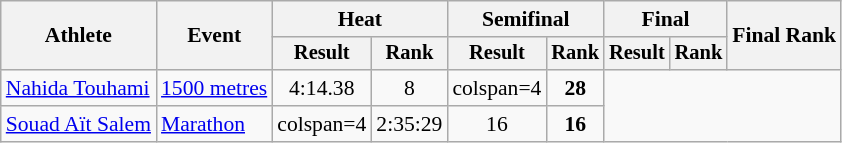<table class="wikitable" style="font-size:90%">
<tr>
<th rowspan="2">Athlete</th>
<th rowspan="2">Event</th>
<th colspan="2">Heat</th>
<th colspan="2">Semifinal</th>
<th colspan="2">Final</th>
<th colspan="2" rowspan="2">Final Rank</th>
</tr>
<tr style="font-size:95%">
<th>Result</th>
<th>Rank</th>
<th>Result</th>
<th>Rank</th>
<th>Result</th>
<th>Rank</th>
</tr>
<tr align=center>
<td align=left><a href='#'>Nahida Touhami</a></td>
<td align=left><a href='#'>1500 metres</a></td>
<td>4:14.38</td>
<td>8</td>
<td>colspan=4 </td>
<td><strong>28</strong></td>
</tr>
<tr align=center>
<td align=left><a href='#'>Souad Aït Salem</a></td>
<td align=left><a href='#'>Marathon</a></td>
<td>colspan=4 </td>
<td>2:35:29</td>
<td>16</td>
<td><strong>16</strong></td>
</tr>
</table>
